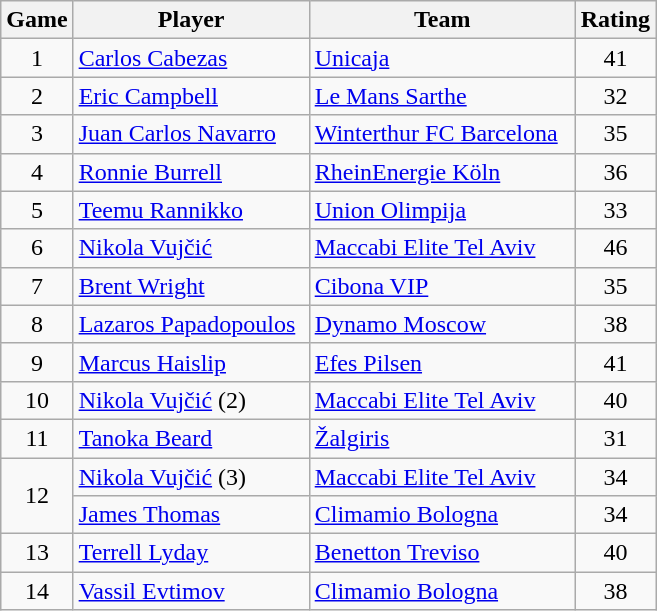<table class="wikitable sortable" style="text-align: center;">
<tr>
<th align="center">Game</th>
<th align="center" width=150>Player</th>
<th align="center" width=170>Team</th>
<th align="center">Rating</th>
</tr>
<tr>
<td>1</td>
<td align="left"> <a href='#'>Carlos Cabezas</a></td>
<td align="left"> <a href='#'>Unicaja</a></td>
<td>41</td>
</tr>
<tr>
<td>2</td>
<td align="left"> <a href='#'>Eric Campbell</a></td>
<td align="left"> <a href='#'>Le Mans Sarthe</a></td>
<td>32</td>
</tr>
<tr>
<td>3</td>
<td align="left"> <a href='#'>Juan Carlos Navarro</a></td>
<td align="left"> <a href='#'>Winterthur FC Barcelona</a></td>
<td>35</td>
</tr>
<tr>
<td>4</td>
<td align="left"> <a href='#'>Ronnie Burrell</a></td>
<td align="left"> <a href='#'>RheinEnergie Köln</a></td>
<td>36</td>
</tr>
<tr>
<td>5</td>
<td align="left"> <a href='#'>Teemu Rannikko</a></td>
<td align="left"> <a href='#'>Union Olimpija</a></td>
<td>33</td>
</tr>
<tr>
<td>6</td>
<td align="left"> <a href='#'>Nikola Vujčić</a></td>
<td align="left"> <a href='#'>Maccabi Elite Tel Aviv</a></td>
<td>46</td>
</tr>
<tr>
<td>7</td>
<td align="left"> <a href='#'>Brent Wright</a></td>
<td align="left"> <a href='#'>Cibona VIP</a></td>
<td>35</td>
</tr>
<tr>
<td>8</td>
<td align=left> <a href='#'>Lazaros Papadopoulos</a></td>
<td align=left> <a href='#'>Dynamo Moscow</a></td>
<td>38</td>
</tr>
<tr>
<td>9</td>
<td align=left> <a href='#'>Marcus Haislip</a></td>
<td align=left> <a href='#'>Efes Pilsen</a></td>
<td>41</td>
</tr>
<tr>
<td>10</td>
<td align=left> <a href='#'>Nikola Vujčić</a> (2)</td>
<td align=left> <a href='#'>Maccabi Elite Tel Aviv</a></td>
<td>40</td>
</tr>
<tr>
<td>11</td>
<td align=left> <a href='#'>Tanoka Beard</a></td>
<td align=left> <a href='#'>Žalgiris</a></td>
<td>31</td>
</tr>
<tr>
<td rowspan=2>12</td>
<td align=left> <a href='#'>Nikola Vujčić</a> (3)</td>
<td align=left> <a href='#'>Maccabi Elite Tel Aviv</a></td>
<td>34</td>
</tr>
<tr>
<td align=left> <a href='#'>James Thomas</a></td>
<td align=left> <a href='#'>Climamio Bologna</a></td>
<td>34</td>
</tr>
<tr>
<td>13</td>
<td align=left> <a href='#'>Terrell Lyday</a></td>
<td align=left> <a href='#'>Benetton Treviso</a></td>
<td>40</td>
</tr>
<tr>
<td>14</td>
<td align=left> <a href='#'>Vassil Evtimov</a></td>
<td align=left> <a href='#'>Climamio Bologna</a></td>
<td>38</td>
</tr>
</table>
